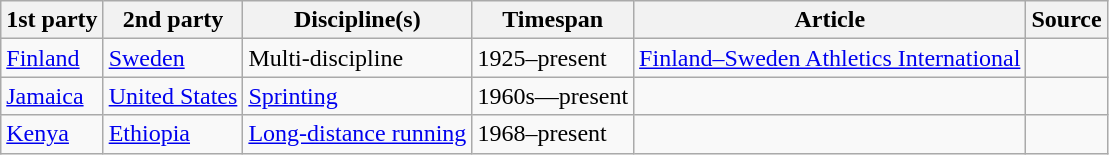<table class="wikitable">
<tr>
<th>1st party</th>
<th>2nd party</th>
<th>Discipline(s)</th>
<th>Timespan</th>
<th>Article</th>
<th class="unsortable">Source</th>
</tr>
<tr>
<td> <a href='#'>Finland</a></td>
<td> <a href='#'>Sweden</a></td>
<td>Multi-discipline</td>
<td>1925–present</td>
<td><a href='#'>Finland–Sweden Athletics International</a></td>
<td></td>
</tr>
<tr>
<td> <a href='#'>Jamaica</a></td>
<td> <a href='#'>United States</a></td>
<td><a href='#'>Sprinting</a></td>
<td>1960s—present</td>
<td></td>
<td></td>
</tr>
<tr>
<td> <a href='#'>Kenya</a></td>
<td> <a href='#'>Ethiopia</a></td>
<td><a href='#'>Long-distance running</a></td>
<td>1968–present</td>
<td></td>
<td></td>
</tr>
</table>
